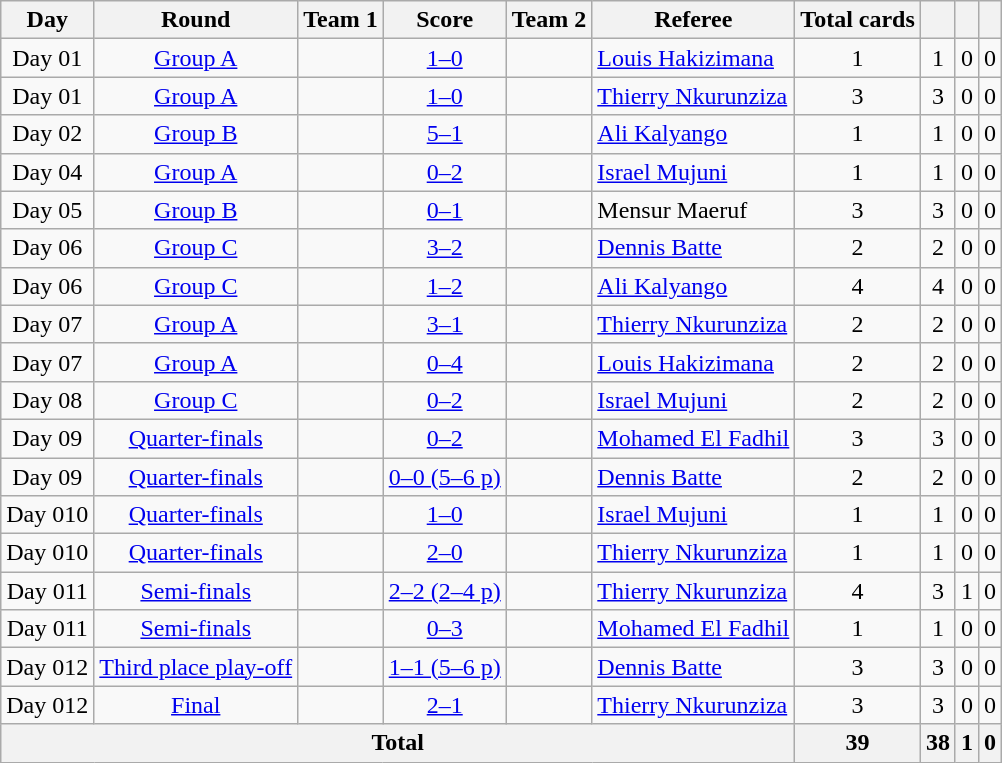<table class="wikitable sortable" style="text-align:center">
<tr>
<th>Day</th>
<th>Round</th>
<th>Team 1</th>
<th>Score</th>
<th>Team 2</th>
<th>Referee</th>
<th>Total cards</th>
<th></th>
<th></th>
<th></th>
</tr>
<tr>
<td>Day <span>0</span>1</td>
<td><a href='#'>Group A</a></td>
<td style="text-align:right;"></td>
<td><a href='#'>1–0</a></td>
<td style="text-align:left;"></td>
<td style="text-align:left;"> <a href='#'>Louis Hakizimana</a></td>
<td>1</td>
<td>1</td>
<td>0</td>
<td>0</td>
</tr>
<tr>
<td>Day <span>0</span>1</td>
<td><a href='#'>Group A</a></td>
<td style="text-align:right;"></td>
<td><a href='#'>1–0</a></td>
<td style="text-align:left;"></td>
<td style="text-align:left;"> <a href='#'>Thierry Nkurunziza</a></td>
<td>3</td>
<td>3</td>
<td>0</td>
<td>0</td>
</tr>
<tr>
<td>Day <span>0</span>2</td>
<td><a href='#'>Group B</a></td>
<td style="text-align:right;"></td>
<td><a href='#'>5–1</a></td>
<td style="text-align:left;"></td>
<td style="text-align:left;"> <a href='#'>Ali Kalyango</a></td>
<td>1</td>
<td>1</td>
<td>0</td>
<td>0</td>
</tr>
<tr>
<td>Day <span>0</span>4</td>
<td><a href='#'>Group A</a></td>
<td style="text-align:right;"></td>
<td><a href='#'>0–2</a></td>
<td style="text-align:left;"></td>
<td style="text-align:left;"> <a href='#'>Israel Mujuni</a></td>
<td>1</td>
<td>1</td>
<td>0</td>
<td>0</td>
</tr>
<tr>
<td>Day <span>0</span>5</td>
<td><a href='#'>Group B</a></td>
<td style="text-align:right;"></td>
<td><a href='#'>0–1</a></td>
<td style="text-align:left;"></td>
<td style="text-align:left;"> Mensur Maeruf</td>
<td>3</td>
<td>3</td>
<td>0</td>
<td>0</td>
</tr>
<tr>
<td>Day <span>0</span>6</td>
<td><a href='#'>Group C</a></td>
<td style="text-align:right;"></td>
<td><a href='#'>3–2</a></td>
<td style="text-align:left;"></td>
<td style="text-align:left;"> <a href='#'>Dennis Batte</a></td>
<td>2</td>
<td>2</td>
<td>0</td>
<td>0</td>
</tr>
<tr>
<td>Day <span>0</span>6</td>
<td><a href='#'>Group C</a></td>
<td style="text-align:right;"></td>
<td><a href='#'>1–2</a></td>
<td style="text-align:left;"></td>
<td style="text-align:left;"> <a href='#'>Ali Kalyango</a></td>
<td>4</td>
<td>4</td>
<td>0</td>
<td>0</td>
</tr>
<tr>
<td>Day <span>0</span>7</td>
<td><a href='#'>Group A</a></td>
<td style="text-align:right;"></td>
<td><a href='#'>3–1</a></td>
<td style="text-align:left;"></td>
<td style="text-align:left;"> <a href='#'>Thierry Nkurunziza</a></td>
<td>2</td>
<td>2</td>
<td>0</td>
<td>0</td>
</tr>
<tr>
<td>Day <span>0</span>7</td>
<td><a href='#'>Group A</a></td>
<td style="text-align:right;"></td>
<td><a href='#'>0–4</a></td>
<td style="text-align:left;"></td>
<td style="text-align:left;"> <a href='#'>Louis Hakizimana</a></td>
<td>2</td>
<td>2</td>
<td>0</td>
<td>0</td>
</tr>
<tr>
<td>Day <span>0</span>8</td>
<td><a href='#'>Group C</a></td>
<td style="text-align:right;"></td>
<td><a href='#'>0–2</a></td>
<td style="text-align:left;"></td>
<td style="text-align:left;"> <a href='#'>Israel Mujuni</a></td>
<td>2</td>
<td>2</td>
<td>0</td>
<td>0</td>
</tr>
<tr>
<td>Day <span>0</span>9</td>
<td><a href='#'>Quarter-finals</a></td>
<td style="text-align:right;"></td>
<td><a href='#'>0–2</a></td>
<td style="text-align:left;"></td>
<td style="text-align:left;"> <a href='#'>Mohamed El Fadhil</a></td>
<td>3</td>
<td>3</td>
<td>0</td>
<td>0</td>
</tr>
<tr>
<td>Day <span>0</span>9</td>
<td><a href='#'>Quarter-finals</a></td>
<td style="text-align:right;"></td>
<td><a href='#'>0–0 (5–6 p)</a></td>
<td style="text-align:left;"></td>
<td style="text-align:left;"> <a href='#'>Dennis Batte</a></td>
<td>2</td>
<td>2</td>
<td>0</td>
<td>0</td>
</tr>
<tr>
<td>Day <span>0</span>10</td>
<td><a href='#'>Quarter-finals</a></td>
<td style="text-align:right;"></td>
<td><a href='#'>1–0</a></td>
<td style="text-align:left;"></td>
<td style="text-align:left;"> <a href='#'>Israel Mujuni</a></td>
<td>1</td>
<td>1</td>
<td>0</td>
<td>0</td>
</tr>
<tr>
<td>Day <span>0</span>10</td>
<td><a href='#'>Quarter-finals</a></td>
<td style="text-align:right;"></td>
<td><a href='#'>2–0</a></td>
<td style="text-align:left;"></td>
<td style="text-align:left;"> <a href='#'>Thierry Nkurunziza</a></td>
<td>1</td>
<td>1</td>
<td>0</td>
<td>0</td>
</tr>
<tr>
<td>Day <span>0</span>11</td>
<td><a href='#'>Semi-finals</a></td>
<td style="text-align:right;"></td>
<td><a href='#'>2–2 (2–4 p)</a></td>
<td style="text-align:left;"></td>
<td style="text-align:left;"> <a href='#'>Thierry Nkurunziza</a></td>
<td>4</td>
<td>3</td>
<td>1</td>
<td>0</td>
</tr>
<tr>
<td>Day <span>0</span>11</td>
<td><a href='#'>Semi-finals</a></td>
<td style="text-align:right;"></td>
<td><a href='#'>0–3</a></td>
<td style="text-align:left;"></td>
<td style="text-align:left;"> <a href='#'>Mohamed El Fadhil</a></td>
<td>1</td>
<td>1</td>
<td>0</td>
<td>0</td>
</tr>
<tr>
<td>Day <span>0</span>12</td>
<td><a href='#'>Third place play-off</a></td>
<td style="text-align:right;"></td>
<td><a href='#'>1–1 (5–6 p)</a></td>
<td style="text-align:left;"></td>
<td style="text-align:left;"> <a href='#'>Dennis Batte</a></td>
<td>3</td>
<td>3</td>
<td>0</td>
<td>0</td>
</tr>
<tr>
<td>Day <span>0</span>12</td>
<td><a href='#'>Final</a></td>
<td style="text-align:right;"></td>
<td><a href='#'>2–1</a></td>
<td style="text-align:left;"></td>
<td style="text-align:left;"> <a href='#'>Thierry Nkurunziza</a></td>
<td>3</td>
<td>3</td>
<td>0</td>
<td>0</td>
</tr>
<tr class="sortbottom">
<th style="text-align:center;" colspan="6">Total</th>
<th>39</th>
<th>38</th>
<th>1</th>
<th>0</th>
</tr>
</table>
